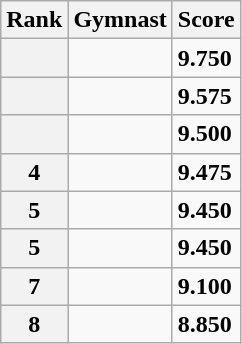<table class="wikitable sortable">
<tr>
<th scope="col">Rank</th>
<th scope="col">Gymnast</th>
<th scope="col">Score</th>
</tr>
<tr>
<th scope="row"></th>
<td></td>
<td><strong>9.750</strong></td>
</tr>
<tr>
<th scope="row"></th>
<td></td>
<td><strong>9.575</strong></td>
</tr>
<tr>
<th scope="row"></th>
<td></td>
<td><strong>9.500</strong></td>
</tr>
<tr>
<th scope="row">4</th>
<td></td>
<td><strong>9.475</strong></td>
</tr>
<tr>
<th scope="row">5</th>
<td></td>
<td><strong>9.450</strong></td>
</tr>
<tr>
<th scope="row">5</th>
<td></td>
<td><strong>9.450</strong></td>
</tr>
<tr>
<th scope="row">7</th>
<td></td>
<td><strong>9.100</strong></td>
</tr>
<tr>
<th scope="row">8</th>
<td></td>
<td><strong>8.850</strong></td>
</tr>
</table>
